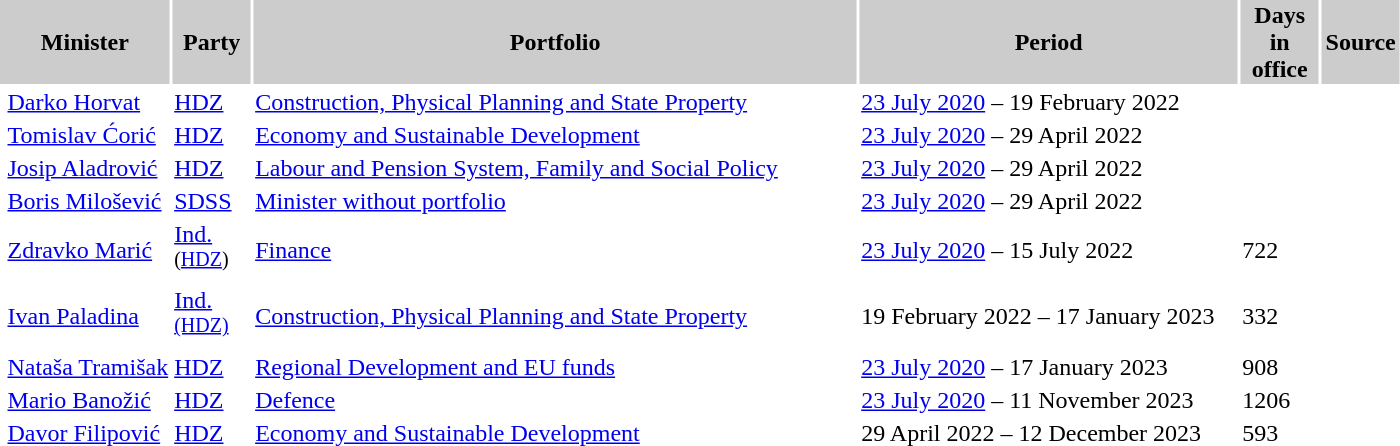<table>
<tr>
<th colspan="2" style="background:#ccc;" width="100">Minister</th>
<th style="background:#ccc;" width="50">Party</th>
<th style="background:#ccc;" width="400">Portfolio</th>
<th style="background:#ccc;" width="250">Period</th>
<th style="background:#ccc;" width="50">Days in office</th>
<th style="background:#ccc;" width="50">Source</th>
</tr>
<tr>
<td></td>
<td><a href='#'>Darko Horvat</a></td>
<td><a href='#'>HDZ</a></td>
<td><a href='#'>Construction, Physical Planning and State Property</a></td>
<td><a href='#'>23 July 2020</a> – 19 February 2022</td>
<td></td>
<td></td>
</tr>
<tr>
<td></td>
<td><a href='#'>Tomislav Ćorić</a></td>
<td><a href='#'>HDZ</a></td>
<td><a href='#'>Economy and Sustainable Development</a></td>
<td><a href='#'>23 July 2020</a> – 29 April 2022</td>
<td></td>
<td></td>
</tr>
<tr>
<td></td>
<td><a href='#'>Josip Aladrović</a></td>
<td><a href='#'>HDZ</a></td>
<td><a href='#'>Labour and Pension System, Family and Social Policy</a></td>
<td><a href='#'>23 July 2020</a> – 29 April 2022</td>
<td></td>
<td></td>
</tr>
<tr>
<td></td>
<td><a href='#'>Boris Milošević</a></td>
<td><a href='#'>SDSS</a></td>
<td><a href='#'>Minister without portfolio</a> <br></td>
<td><a href='#'>23 July 2020</a> – 29 April 2022</td>
<td></td>
<td></td>
</tr>
<tr>
<td></td>
<td><a href='#'>Zdravko Marić</a></td>
<td><a href='#'>Ind.</a><sup>(<a href='#'>HDZ</a>) </sup></td>
<td><a href='#'>Finance</a></td>
<td><a href='#'>23 July 2020</a> – 15 July 2022</td>
<td>722</td>
<td></td>
</tr>
<tr>
<td></td>
<td><a href='#'>Ivan Paladina</a></td>
<td><a href='#'>Ind.</a><sup><a href='#'>(HDZ)</a> </sup></td>
<td><a href='#'>Construction, Physical Planning and State Property</a></td>
<td>19 February 2022 – 17 January 2023</td>
<td>332</td>
<td></td>
</tr>
<tr>
<td></td>
<td><a href='#'>Nataša Tramišak</a></td>
<td><a href='#'>HDZ</a></td>
<td><a href='#'>Regional Development and EU funds</a></td>
<td><a href='#'>23 July 2020</a> – 17 January 2023</td>
<td>908</td>
<td></td>
</tr>
<tr>
<td></td>
<td><a href='#'>Mario Banožić</a></td>
<td><a href='#'>HDZ</a></td>
<td><a href='#'>Defence</a></td>
<td><a href='#'>23 July 2020</a> – 11 November 2023</td>
<td>1206</td>
<td></td>
</tr>
<tr>
<td></td>
<td><a href='#'>Davor Filipović</a></td>
<td><a href='#'>HDZ</a></td>
<td><a href='#'>Economy and Sustainable Development</a></td>
<td>29 April 2022 – 12 December 2023</td>
<td>593</td>
<td></td>
</tr>
</table>
